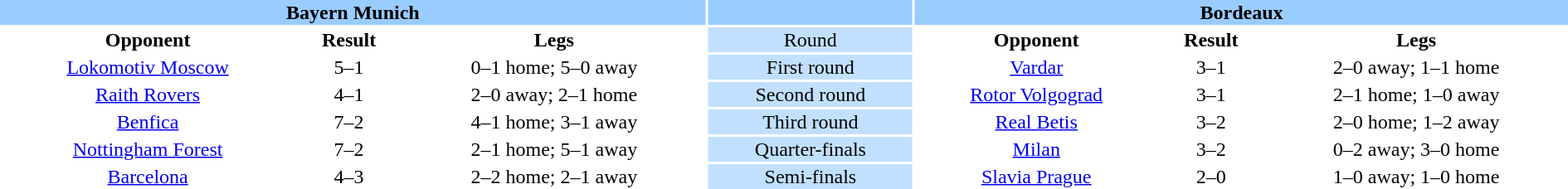<table width="100%" style="text-align:center">
<tr valign=top bgcolor=#99ccff>
<th colspan=3 style="width:1*">Bayern Munich</th>
<th></th>
<th colspan=3 style="width:1*">Bordeaux</th>
</tr>
<tr>
<td><strong>Opponent</strong></td>
<td><strong>Result</strong></td>
<td><strong>Legs</strong></td>
<td bgcolor=#c1e0ff>Round</td>
<td><strong>Opponent</strong></td>
<td><strong>Result</strong></td>
<td><strong>Legs</strong></td>
</tr>
<tr>
<td> <a href='#'>Lokomotiv Moscow</a></td>
<td>5–1</td>
<td>0–1 home; 5–0 away</td>
<td bgcolor=#c1e0ff>First round</td>
<td> <a href='#'>Vardar</a></td>
<td>3–1</td>
<td>2–0 away; 1–1 home</td>
</tr>
<tr>
<td> <a href='#'>Raith Rovers</a></td>
<td>4–1</td>
<td>2–0 away; 2–1 home</td>
<td bgcolor=#c1e0ff>Second round</td>
<td> <a href='#'>Rotor Volgograd</a></td>
<td>3–1</td>
<td>2–1 home; 1–0 away</td>
</tr>
<tr>
<td> <a href='#'>Benfica</a></td>
<td>7–2</td>
<td>4–1 home; 3–1 away</td>
<td bgcolor=#c1e0ff>Third round</td>
<td> <a href='#'>Real Betis</a></td>
<td>3–2</td>
<td>2–0 home; 1–2 away</td>
</tr>
<tr>
<td> <a href='#'>Nottingham Forest</a></td>
<td>7–2</td>
<td>2–1 home; 5–1 away</td>
<td bgcolor=#c1e0ff>Quarter-finals</td>
<td> <a href='#'>Milan</a></td>
<td>3–2</td>
<td>0–2 away; 3–0 home</td>
</tr>
<tr>
<td> <a href='#'>Barcelona</a></td>
<td>4–3</td>
<td>2–2 home; 2–1 away</td>
<td bgcolor=#c1e0ff>Semi-finals</td>
<td> <a href='#'>Slavia Prague</a></td>
<td>2–0</td>
<td>1–0 away; 1–0 home</td>
</tr>
</table>
